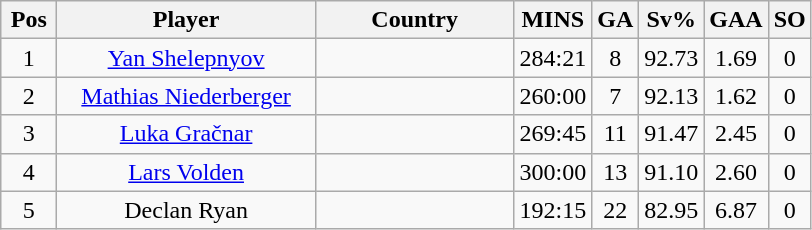<table class="wikitable sortable" style="text-align: center;">
<tr>
<th width=30>Pos</th>
<th width=165>Player</th>
<th width=125>Country</th>
<th width=20>MINS</th>
<th width=20>GA</th>
<th width=20>Sv%</th>
<th width=20>GAA</th>
<th width=20>SO</th>
</tr>
<tr>
<td>1</td>
<td><a href='#'>Yan Shelepnyov</a></td>
<td></td>
<td>284:21</td>
<td>8</td>
<td>92.73</td>
<td>1.69</td>
<td>0</td>
</tr>
<tr>
<td>2</td>
<td><a href='#'>Mathias Niederberger</a></td>
<td></td>
<td>260:00</td>
<td>7</td>
<td>92.13</td>
<td>1.62</td>
<td>0</td>
</tr>
<tr>
<td>3</td>
<td><a href='#'>Luka Gračnar</a></td>
<td></td>
<td>269:45</td>
<td>11</td>
<td>91.47</td>
<td>2.45</td>
<td>0</td>
</tr>
<tr>
<td>4</td>
<td><a href='#'>Lars Volden</a></td>
<td></td>
<td>300:00</td>
<td>13</td>
<td>91.10</td>
<td>2.60</td>
<td>0</td>
</tr>
<tr>
<td>5</td>
<td>Declan Ryan</td>
<td></td>
<td>192:15</td>
<td>22</td>
<td>82.95</td>
<td>6.87</td>
<td>0</td>
</tr>
</table>
